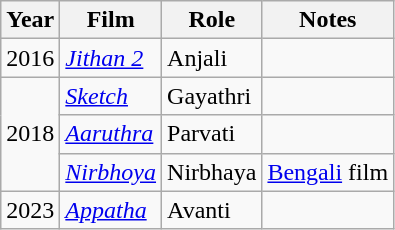<table class="wikitable sortable">
<tr>
<th>Year</th>
<th>Film</th>
<th>Role</th>
<th>Notes</th>
</tr>
<tr>
<td>2016</td>
<td><em><a href='#'>Jithan 2</a></em></td>
<td>Anjali</td>
<td></td>
</tr>
<tr>
<td rowspan="3">2018</td>
<td><em><a href='#'>Sketch</a></em></td>
<td>Gayathri</td>
<td></td>
</tr>
<tr>
<td><em><a href='#'>Aaruthra</a></em></td>
<td>Parvati</td>
<td></td>
</tr>
<tr>
<td><em><a href='#'>Nirbhoya</a></em></td>
<td>Nirbhaya</td>
<td><a href='#'>Bengali</a> film</td>
</tr>
<tr>
<td>2023</td>
<td><em><a href='#'>Appatha</a></em></td>
<td>Avanti</td>
<td></td>
</tr>
</table>
